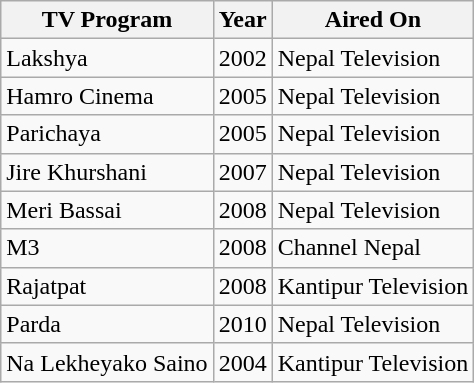<table class="wikitable mw-collapsible">
<tr>
<th>TV Program</th>
<th>Year</th>
<th>Aired On</th>
</tr>
<tr>
<td>Lakshya</td>
<td>2002</td>
<td>Nepal Television</td>
</tr>
<tr>
<td>Hamro Cinema</td>
<td>2005</td>
<td>Nepal Television</td>
</tr>
<tr>
<td>Parichaya</td>
<td>2005</td>
<td>Nepal Television</td>
</tr>
<tr>
<td>Jire Khurshani</td>
<td>2007</td>
<td>Nepal Television</td>
</tr>
<tr>
<td>Meri Bassai</td>
<td>2008</td>
<td>Nepal Television</td>
</tr>
<tr>
<td>M3</td>
<td>2008</td>
<td>Channel Nepal</td>
</tr>
<tr>
<td>Rajatpat</td>
<td>2008</td>
<td>Kantipur Television</td>
</tr>
<tr>
<td>Parda</td>
<td>2010</td>
<td>Nepal Television</td>
</tr>
<tr>
<td>Na Lekheyako Saino</td>
<td>2004</td>
<td>Kantipur Television</td>
</tr>
</table>
